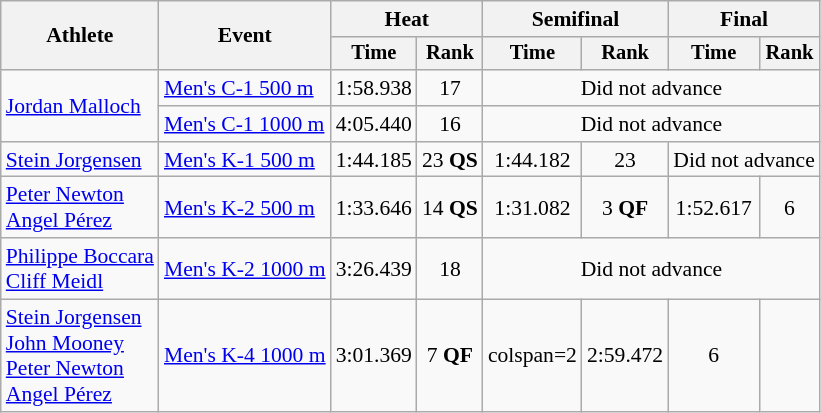<table class=wikitable style=font-size:90%;text-align:center>
<tr>
<th rowspan=2>Athlete</th>
<th rowspan=2>Event</th>
<th colspan=2>Heat</th>
<th colspan=2>Semifinal</th>
<th colspan=2>Final</th>
</tr>
<tr style=font-size:95%>
<th>Time</th>
<th>Rank</th>
<th>Time</th>
<th>Rank</th>
<th>Time</th>
<th>Rank</th>
</tr>
<tr>
<td rowspan=2 align=left><a href='#'>Jordan Malloch</a></td>
<td align=left><a href='#'>Men's C-1 500 m</a></td>
<td>1:58.938</td>
<td>17</td>
<td colspan=4>Did not advance</td>
</tr>
<tr>
<td align=left><a href='#'>Men's C-1 1000 m</a></td>
<td>4:05.440</td>
<td>16</td>
<td colspan=4>Did not advance</td>
</tr>
<tr>
<td align=left><a href='#'>Stein Jorgensen</a></td>
<td align=left><a href='#'>Men's K-1 500 m</a></td>
<td>1:44.185</td>
<td>23 <strong>QS</strong></td>
<td>1:44.182</td>
<td>23</td>
<td colspan=2>Did not advance</td>
</tr>
<tr>
<td align=left><a href='#'>Peter Newton</a><br><a href='#'>Angel Pérez</a></td>
<td align=left><a href='#'>Men's K-2 500 m</a></td>
<td>1:33.646</td>
<td>14 <strong>QS</strong></td>
<td>1:31.082</td>
<td>3 <strong>QF</strong></td>
<td>1:52.617</td>
<td>6</td>
</tr>
<tr>
<td align=left><a href='#'>Philippe Boccara</a><br><a href='#'>Cliff Meidl</a></td>
<td align=left><a href='#'>Men's K-2 1000 m</a></td>
<td>3:26.439</td>
<td>18</td>
<td colspan=4>Did not advance</td>
</tr>
<tr>
<td align=left><a href='#'>Stein Jorgensen</a><br><a href='#'>John Mooney</a><br><a href='#'>Peter Newton</a><br><a href='#'>Angel Pérez</a></td>
<td align=left><a href='#'>Men's K-4 1000 m</a></td>
<td>3:01.369</td>
<td>7 <strong>QF</strong></td>
<td>colspan=2 </td>
<td>2:59.472</td>
<td>6</td>
</tr>
</table>
